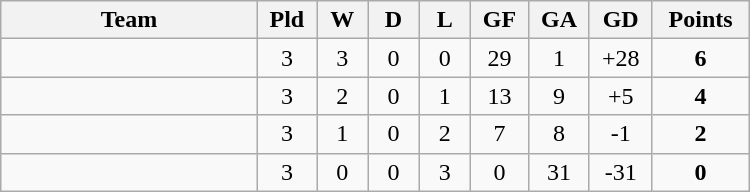<table class=wikitable style="text-align:center" width=500>
<tr>
<th width=25%>Team</th>
<th width=5%>Pld</th>
<th width=5%>W</th>
<th width=5%>D</th>
<th width=5%>L</th>
<th width=5%>GF</th>
<th width=5%>GA</th>
<th width=5%>GD</th>
<th width=8%>Points</th>
</tr>
<tr>
<td align="left"></td>
<td>3</td>
<td>3</td>
<td>0</td>
<td>0</td>
<td>29</td>
<td>1</td>
<td>+28</td>
<td><strong>6</strong></td>
</tr>
<tr>
<td align="left"></td>
<td>3</td>
<td>2</td>
<td>0</td>
<td>1</td>
<td>13</td>
<td>9</td>
<td>+5</td>
<td><strong>4</strong></td>
</tr>
<tr>
<td align="left"></td>
<td>3</td>
<td>1</td>
<td>0</td>
<td>2</td>
<td>7</td>
<td>8</td>
<td>-1</td>
<td><strong>2</strong></td>
</tr>
<tr>
<td align="left"></td>
<td>3</td>
<td>0</td>
<td>0</td>
<td>3</td>
<td>0</td>
<td>31</td>
<td>-31</td>
<td><strong>0</strong></td>
</tr>
</table>
